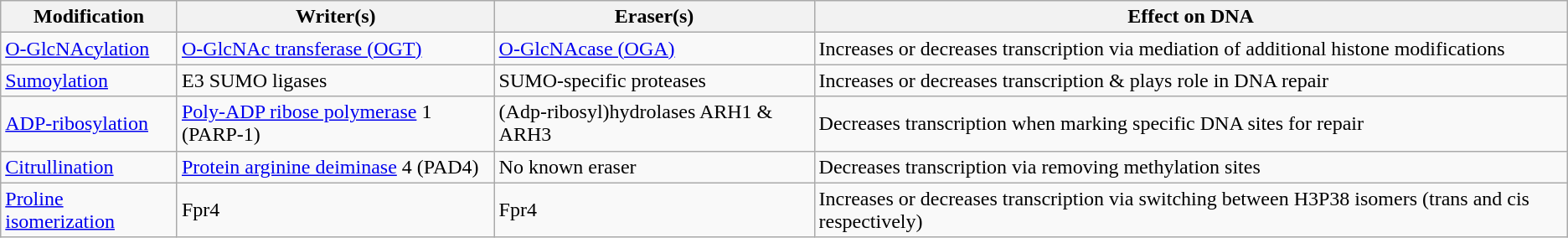<table class="wikitable">
<tr>
<th>Modification</th>
<th>Writer(s)</th>
<th>Eraser(s)</th>
<th>Effect on DNA</th>
</tr>
<tr>
<td><a href='#'>O-GlcNAcylation</a></td>
<td><a href='#'>O-GlcNAc transferase (OGT)</a></td>
<td><a href='#'>O-GlcNAcase (OGA)</a></td>
<td>Increases or decreases transcription via mediation of additional histone modifications</td>
</tr>
<tr>
<td><a href='#'>Sumoylation</a></td>
<td>E3 SUMO ligases</td>
<td>SUMO-specific proteases</td>
<td>Increases or decreases transcription & plays role in DNA repair</td>
</tr>
<tr>
<td><a href='#'>ADP-ribosylation</a></td>
<td><a href='#'>Poly-ADP ribose polymerase</a> 1 (PARP-1)</td>
<td>(Adp-ribosyl)hydrolases ARH1 & ARH3</td>
<td>Decreases transcription when marking specific DNA sites for repair</td>
</tr>
<tr>
<td><a href='#'>Citrullination</a></td>
<td><a href='#'>Protein arginine deiminase</a> 4 (PAD4)</td>
<td>No known eraser</td>
<td>Decreases transcription via removing methylation sites</td>
</tr>
<tr>
<td><a href='#'>Proline isomerization</a></td>
<td>Fpr4</td>
<td>Fpr4</td>
<td>Increases or decreases transcription via switching between H3P38 isomers (trans and cis respectively)</td>
</tr>
</table>
